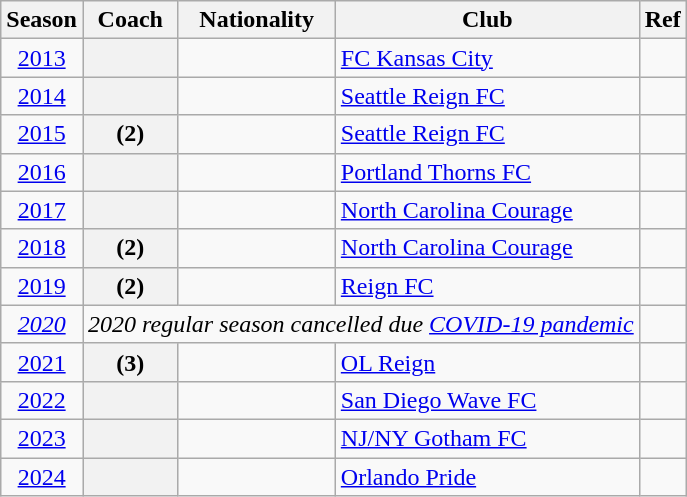<table class="wikitable sortable plainrowheaders">
<tr>
<th>Season</th>
<th>Coach</th>
<th>Nationality</th>
<th>Club</th>
<th class=unsortable>Ref</th>
</tr>
<tr>
<td style="text-align:center"><a href='#'>2013</a></td>
<th scope="row"></th>
<td></td>
<td><a href='#'>FC Kansas City</a></td>
<td style="text-align:center"></td>
</tr>
<tr>
<td style="text-align:center"><a href='#'>2014</a></td>
<th scope="row"></th>
<td></td>
<td><a href='#'>Seattle Reign FC</a></td>
<td style="text-align:center"></td>
</tr>
<tr>
<td style="text-align:center"><a href='#'>2015</a></td>
<th scope="row"> (2)</th>
<td></td>
<td><a href='#'>Seattle Reign FC</a></td>
<td style="text-align:center"></td>
</tr>
<tr>
<td style="text-align:center"><a href='#'>2016</a></td>
<th scope="row"></th>
<td></td>
<td><a href='#'>Portland Thorns FC</a></td>
<td style="text-align:center"></td>
</tr>
<tr>
<td style="text-align:center"><a href='#'>2017</a></td>
<th scope="row"></th>
<td></td>
<td><a href='#'>North Carolina Courage</a></td>
<td style="text-align:center"></td>
</tr>
<tr>
<td style="text-align:center"><a href='#'>2018</a></td>
<th scope="row"> (2)</th>
<td></td>
<td><a href='#'>North Carolina Courage</a></td>
<td style="text-align:center"></td>
</tr>
<tr>
<td style="text-align:center"><a href='#'>2019</a></td>
<th scope="row"> (2)</th>
<td></td>
<td><a href='#'>Reign FC</a></td>
<td style="text-align:center"></td>
</tr>
<tr>
<td style="text-align:center"><em><a href='#'>2020</a></em></td>
<td style="text-align:center" colspan=3><em>2020 regular season cancelled due <a href='#'>COVID-19 pandemic</a></em></td>
<td style="text-align:center"></td>
</tr>
<tr>
<td style="text-align:center"><a href='#'>2021</a></td>
<th scope="row"> (3)</th>
<td></td>
<td><a href='#'>OL Reign</a></td>
<td style="text-align:center"></td>
</tr>
<tr>
<td style="text-align:center"><a href='#'>2022</a></td>
<th scope="row"></th>
<td></td>
<td><a href='#'>San Diego Wave FC</a></td>
<td style="text-align:center"></td>
</tr>
<tr>
<td style="text-align:center"><a href='#'>2023</a></td>
<th scope="row"></th>
<td></td>
<td><a href='#'>NJ/NY Gotham FC</a></td>
<td style="text-align:center"></td>
</tr>
<tr>
<td style="text-align:center"><a href='#'>2024</a></td>
<th scope="row"></th>
<td></td>
<td><a href='#'>Orlando Pride</a></td>
<td style="text-align:center"></td>
</tr>
</table>
